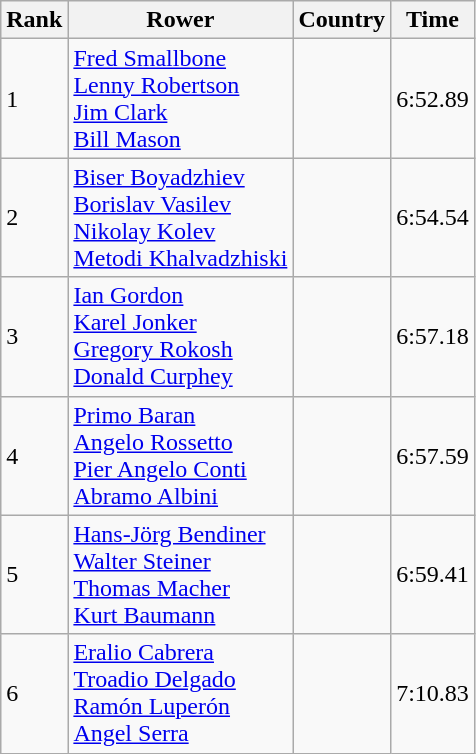<table class="wikitable sortable" style="text-align:middle">
<tr>
<th>Rank</th>
<th>Rower</th>
<th>Country</th>
<th>Time</th>
</tr>
<tr>
<td>1</td>
<td><a href='#'>Fred Smallbone</a><br><a href='#'>Lenny Robertson</a><br><a href='#'>Jim Clark</a><br><a href='#'>Bill Mason</a></td>
<td></td>
<td>6:52.89</td>
</tr>
<tr>
<td>2</td>
<td><a href='#'>Biser Boyadzhiev</a><br><a href='#'>Borislav Vasilev</a><br><a href='#'>Nikolay Kolev</a><br><a href='#'>Metodi Khalvadzhiski</a></td>
<td></td>
<td>6:54.54</td>
</tr>
<tr>
<td>3</td>
<td><a href='#'>Ian Gordon</a><br><a href='#'>Karel Jonker</a><br><a href='#'>Gregory Rokosh</a><br><a href='#'>Donald Curphey</a></td>
<td></td>
<td>6:57.18</td>
</tr>
<tr>
<td>4</td>
<td><a href='#'>Primo Baran</a><br><a href='#'>Angelo Rossetto</a><br><a href='#'>Pier Angelo Conti</a><br><a href='#'>Abramo Albini</a></td>
<td></td>
<td>6:57.59</td>
</tr>
<tr>
<td>5</td>
<td><a href='#'>Hans-Jörg Bendiner</a><br><a href='#'>Walter Steiner</a><br><a href='#'>Thomas Macher</a><br><a href='#'>Kurt Baumann</a></td>
<td></td>
<td>6:59.41</td>
</tr>
<tr>
<td>6</td>
<td><a href='#'>Eralio Cabrera</a><br><a href='#'>Troadio Delgado</a><br><a href='#'>Ramón Luperón</a><br><a href='#'>Angel Serra</a></td>
<td></td>
<td>7:10.83</td>
</tr>
</table>
